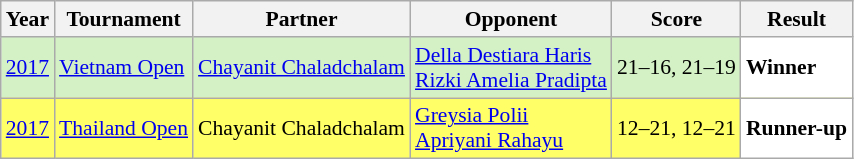<table class="sortable wikitable" style="font-size: 90%;">
<tr>
<th>Year</th>
<th>Tournament</th>
<th>Partner</th>
<th>Opponent</th>
<th>Score</th>
<th>Result</th>
</tr>
<tr style="background:#D4F1C5">
<td align="center"><a href='#'>2017</a></td>
<td align="left"><a href='#'>Vietnam Open</a></td>
<td align="left"> <a href='#'>Chayanit Chaladchalam</a></td>
<td align="left"> <a href='#'>Della Destiara Haris</a><br> <a href='#'>Rizki Amelia Pradipta</a></td>
<td align="left">21–16, 21–19</td>
<td style="text-align: left; background:white"> <strong>Winner</strong></td>
</tr>
<tr style="background:#FFFF67">
<td align="center"><a href='#'>2017</a></td>
<td align="left"><a href='#'>Thailand Open</a></td>
<td align="left"> Chayanit Chaladchalam</td>
<td align="left"> <a href='#'>Greysia Polii</a><br> <a href='#'>Apriyani Rahayu</a></td>
<td align="left">12–21, 12–21</td>
<td style="text-align: left; background:white"> <strong>Runner-up</strong></td>
</tr>
</table>
